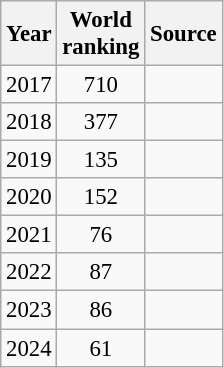<table class="wikitable" style="text-align:center; font-size: 95%;">
<tr>
<th>Year</th>
<th>World<br>ranking</th>
<th>Source</th>
</tr>
<tr>
<td>2017</td>
<td>710</td>
<td></td>
</tr>
<tr>
<td>2018</td>
<td>377</td>
<td></td>
</tr>
<tr>
<td>2019</td>
<td>135</td>
<td></td>
</tr>
<tr>
<td>2020</td>
<td>152</td>
<td></td>
</tr>
<tr>
<td>2021</td>
<td>76</td>
<td></td>
</tr>
<tr>
<td>2022</td>
<td>87</td>
<td></td>
</tr>
<tr>
<td>2023</td>
<td>86</td>
<td></td>
</tr>
<tr>
<td>2024</td>
<td>61</td>
<td></td>
</tr>
</table>
